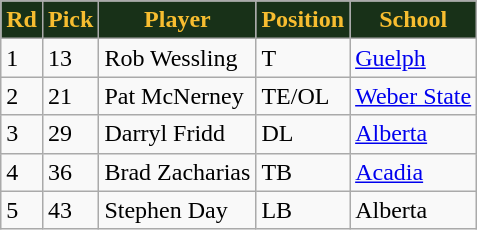<table class="wikitable sortable">
<tr>
<th style="background:#183118;color:#f7bd30;">Rd</th>
<th style="background:#183118;color:#f7bd30;">Pick</th>
<th style="background:#183118;color:#f7bd30;">Player</th>
<th style="background:#183118;color:#f7bd30;">Position</th>
<th style="background:#183118;color:#f7bd30;">School</th>
</tr>
<tr>
<td>1</td>
<td>13</td>
<td>Rob Wessling</td>
<td>T</td>
<td><a href='#'>Guelph</a></td>
</tr>
<tr>
<td>2</td>
<td>21</td>
<td>Pat McNerney</td>
<td>TE/OL</td>
<td><a href='#'>Weber State</a></td>
</tr>
<tr>
<td>3</td>
<td>29</td>
<td>Darryl Fridd</td>
<td>DL</td>
<td><a href='#'>Alberta</a></td>
</tr>
<tr>
<td>4</td>
<td>36</td>
<td>Brad Zacharias</td>
<td>TB</td>
<td><a href='#'>Acadia</a></td>
</tr>
<tr>
<td>5</td>
<td>43</td>
<td>Stephen Day</td>
<td>LB</td>
<td>Alberta</td>
</tr>
</table>
